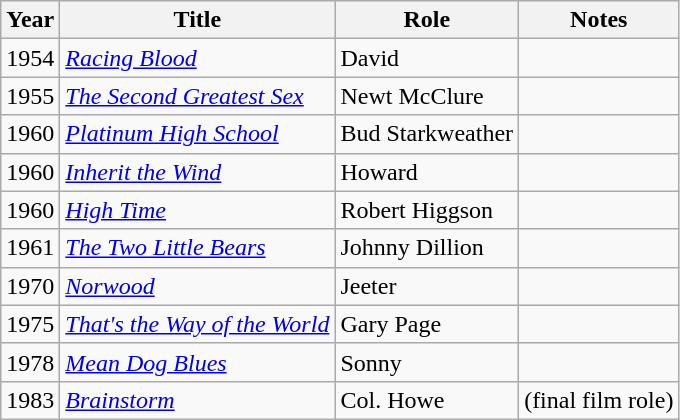<table class="wikitable">
<tr>
<th>Year</th>
<th>Title</th>
<th>Role</th>
<th>Notes</th>
</tr>
<tr>
<td>1954</td>
<td><em><a href='#'>Racing Blood</a></em></td>
<td>David</td>
<td></td>
</tr>
<tr>
<td>1955</td>
<td><em><a href='#'>The Second Greatest Sex</a></em></td>
<td>Newt McClure</td>
<td></td>
</tr>
<tr>
<td>1960</td>
<td><em><a href='#'>Platinum High School</a></em></td>
<td>Bud Starkweather</td>
<td></td>
</tr>
<tr>
<td>1960</td>
<td><em><a href='#'>Inherit the Wind</a></em></td>
<td>Howard</td>
<td></td>
</tr>
<tr>
<td>1960</td>
<td><em><a href='#'>High Time</a></em></td>
<td>Robert Higgson</td>
<td></td>
</tr>
<tr>
<td>1961</td>
<td><em><a href='#'>The Two Little Bears</a></em></td>
<td>Johnny Dillion</td>
<td></td>
</tr>
<tr>
<td>1970</td>
<td><em><a href='#'>Norwood</a></em></td>
<td>Jeeter</td>
<td></td>
</tr>
<tr>
<td>1975</td>
<td><em><a href='#'>That's the Way of the World</a></em></td>
<td>Gary Page</td>
<td></td>
</tr>
<tr>
<td>1978</td>
<td><em><a href='#'>Mean Dog Blues</a></em></td>
<td>Sonny</td>
<td></td>
</tr>
<tr>
<td>1983</td>
<td><em><a href='#'>Brainstorm</a></em></td>
<td>Col. Howe</td>
<td>(final film role)</td>
</tr>
</table>
